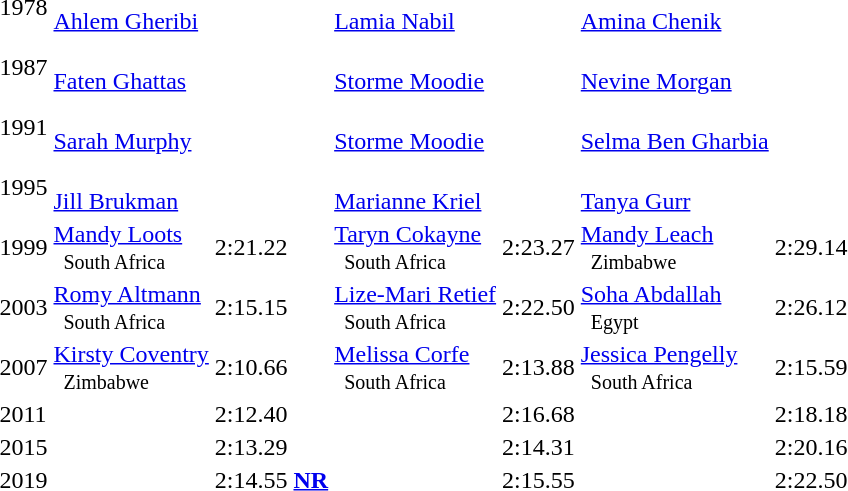<table>
<tr>
<td>1978</td>
<td> <br>  <a href='#'>Ahlem Gheribi</a></td>
<td></td>
<td> <br>  <a href='#'>Lamia Nabil</a></td>
<td></td>
<td> <br>  <a href='#'>Amina Chenik</a></td>
<td></td>
</tr>
<tr>
<td>1987</td>
<td> <br>  <a href='#'>Faten Ghattas</a></td>
<td></td>
<td> <br>  <a href='#'>Storme Moodie</a></td>
<td></td>
<td> <br>  <a href='#'>Nevine Morgan</a></td>
<td></td>
</tr>
<tr>
<td>1991</td>
<td> <br>  <a href='#'>Sarah Murphy</a></td>
<td></td>
<td> <br>  <a href='#'>Storme Moodie</a></td>
<td></td>
<td> <br>  <a href='#'>Selma Ben Gharbia</a></td>
<td></td>
</tr>
<tr>
<td>1995</td>
<td> <br>  <a href='#'>Jill Brukman</a></td>
<td></td>
<td> <br>  <a href='#'>Marianne Kriel</a></td>
<td></td>
<td> <br>  <a href='#'>Tanya Gurr</a></td>
<td></td>
</tr>
<tr>
<td>1999</td>
<td><a href='#'>Mandy Loots</a> <small><br>    South Africa </small></td>
<td>2:21.22</td>
<td><a href='#'>Taryn Cokayne</a> <small><br>    South Africa </small></td>
<td>2:23.27</td>
<td><a href='#'>Mandy Leach</a> <small><br>    Zimbabwe </small></td>
<td>2:29.14</td>
</tr>
<tr>
<td>2003</td>
<td><a href='#'>Romy Altmann</a> <small><br>    South Africa</small></td>
<td>2:15.15</td>
<td><a href='#'>Lize-Mari Retief</a> <small><br>    South Africa</small></td>
<td>2:22.50</td>
<td><a href='#'>Soha Abdallah</a> <small><br>    Egypt</small></td>
<td>2:26.12</td>
</tr>
<tr>
<td>2007</td>
<td><a href='#'>Kirsty Coventry</a> <small><br>   Zimbabwe</small></td>
<td>2:10.66</td>
<td><a href='#'>Melissa Corfe</a> <small><br>   South Africa</small></td>
<td>2:13.88</td>
<td><a href='#'>Jessica Pengelly</a> <small><br>   South Africa</small></td>
<td>2:15.59</td>
</tr>
<tr>
<td>2011</td>
<td></td>
<td>2:12.40</td>
<td></td>
<td>2:16.68</td>
<td></td>
<td>2:18.18</td>
</tr>
<tr>
<td>2015</td>
<td></td>
<td>2:13.29</td>
<td></td>
<td>2:14.31</td>
<td></td>
<td>2:20.16</td>
</tr>
<tr>
<td>2019</td>
<td></td>
<td>2:14.55  <strong><a href='#'>NR</a></strong></td>
<td></td>
<td>2:15.55</td>
<td></td>
<td>2:22.50</td>
</tr>
</table>
